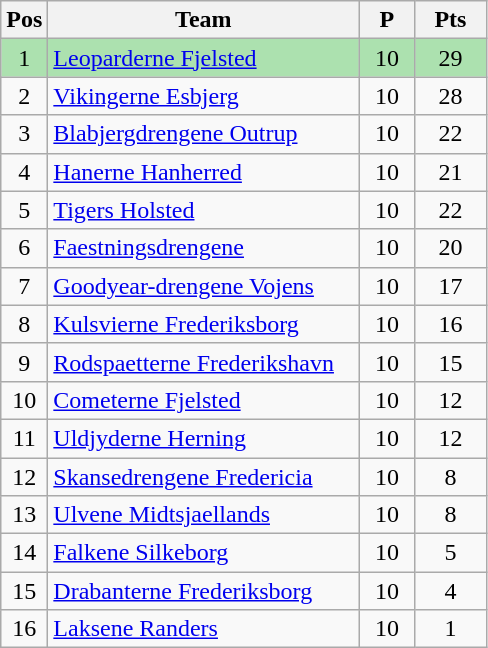<table class="wikitable" style="font-size: 100%">
<tr>
<th width=20>Pos</th>
<th width=200>Team</th>
<th width=30>P</th>
<th width=40>Pts</th>
</tr>
<tr align=center style="background:#ACE1AF;">
<td>1</td>
<td align="left"><a href='#'>Leoparderne Fjelsted</a></td>
<td>10</td>
<td>29</td>
</tr>
<tr align=center>
<td>2</td>
<td align="left"><a href='#'>Vikingerne Esbjerg</a></td>
<td>10</td>
<td>28</td>
</tr>
<tr align=center>
<td>3</td>
<td align="left"><a href='#'>Blabjergdrengene Outrup</a></td>
<td>10</td>
<td>22</td>
</tr>
<tr align=center>
<td>4</td>
<td align="left"><a href='#'>Hanerne Hanherred</a></td>
<td>10</td>
<td>21</td>
</tr>
<tr align=center>
<td>5</td>
<td align="left"><a href='#'>Tigers Holsted</a></td>
<td>10</td>
<td>22</td>
</tr>
<tr align=center>
<td>6</td>
<td align="left"><a href='#'>Faestningsdrengene</a></td>
<td>10</td>
<td>20</td>
</tr>
<tr align=center>
<td>7</td>
<td align="left"><a href='#'>Goodyear-drengene Vojens</a></td>
<td>10</td>
<td>17</td>
</tr>
<tr align=center>
<td>8</td>
<td align="left"><a href='#'>Kulsvierne Frederiksborg</a></td>
<td>10</td>
<td>16</td>
</tr>
<tr align=center>
<td>9</td>
<td align="left"><a href='#'>Rodspaetterne Frederikshavn</a></td>
<td>10</td>
<td>15</td>
</tr>
<tr align=center>
<td>10</td>
<td align="left"><a href='#'>Cometerne Fjelsted</a></td>
<td>10</td>
<td>12</td>
</tr>
<tr align=center>
<td>11</td>
<td align="left"><a href='#'>Uldjyderne Herning</a></td>
<td>10</td>
<td>12</td>
</tr>
<tr align=center>
<td>12</td>
<td align="left"><a href='#'>Skansedrengene Fredericia</a></td>
<td>10</td>
<td>8</td>
</tr>
<tr align=center>
<td>13</td>
<td align="left"><a href='#'>Ulvene Midtsjaellands</a></td>
<td>10</td>
<td>8</td>
</tr>
<tr align=center>
<td>14</td>
<td align="left"><a href='#'>Falkene Silkeborg</a></td>
<td>10</td>
<td>5</td>
</tr>
<tr align=center>
<td>15</td>
<td align="left"><a href='#'>Drabanterne Frederiksborg</a></td>
<td>10</td>
<td>4</td>
</tr>
<tr align=center>
<td>16</td>
<td align="left"><a href='#'>Laksene Randers</a></td>
<td>10</td>
<td>1</td>
</tr>
</table>
